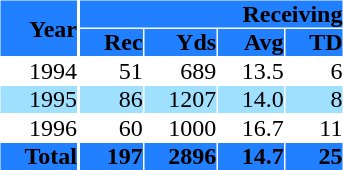<table border=0 cellspacing=1 cellpadding=0 style="text-align:right; text-indent:1em;">
<tr style="background-color: #2080FF;">
<th rowspan=2>Year</th>
<th></th>
<th colspan="4">Receiving</th>
</tr>
<tr style="background-color: #2080FF;">
<th></th>
<th>Rec</th>
<th>Yds</th>
<th>Avg</th>
<th>TD</th>
</tr>
<tr style="background-color: #ffffff;">
<td>1994</td>
<td></td>
<td>51</td>
<td>689</td>
<td>13.5</td>
<td>6</td>
</tr>
<tr style="background-color: #A0E0FF">
<td>1995</td>
<td></td>
<td>86</td>
<td>1207</td>
<td>14.0</td>
<td>8</td>
</tr>
<tr style="background-color: #ffffff;">
<td>1996</td>
<td></td>
<td>60</td>
<td>1000</td>
<td>16.7</td>
<td>11</td>
</tr>
<tr valign=top style="font-weight:bold; background-color: #2080FF;">
<td>Total</td>
<td></td>
<td>197</td>
<td>2896</td>
<td>14.7</td>
<td>25</td>
</tr>
</table>
